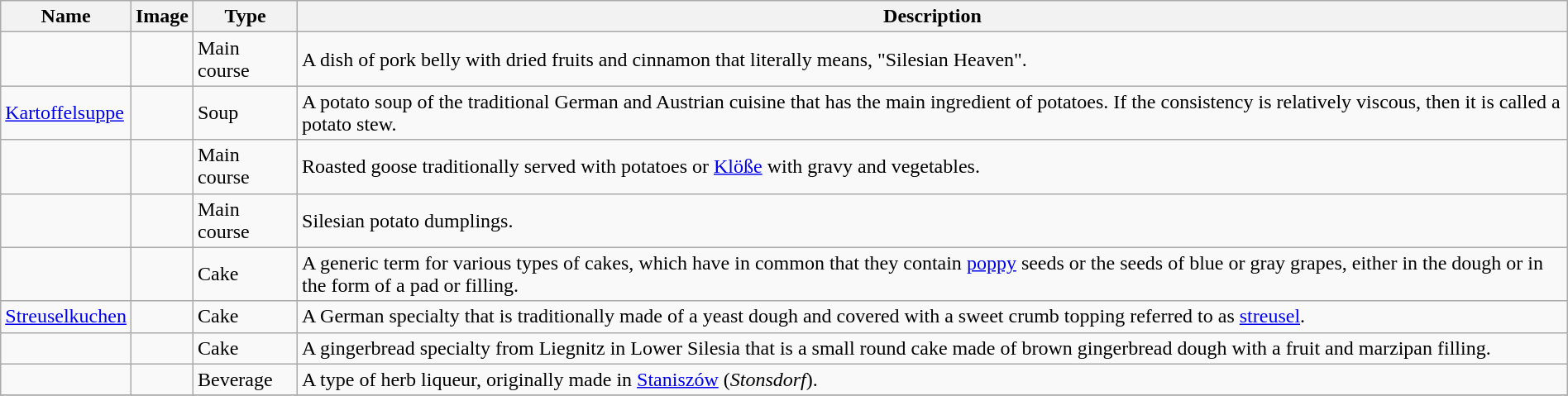<table class="wikitable sortable" style="width:100%;">
<tr>
<th>Name</th>
<th>Image</th>
<th>Type</th>
<th>Description</th>
</tr>
<tr>
<td></td>
<td></td>
<td>Main course</td>
<td>A dish of pork belly with dried fruits and cinnamon that literally means, "Silesian Heaven".</td>
</tr>
<tr>
<td><a href='#'>Kartoffelsuppe</a></td>
<td></td>
<td>Soup</td>
<td>A potato soup of the traditional German and Austrian cuisine that has the main ingredient of potatoes. If the consistency is relatively viscous, then it is called a potato stew.</td>
</tr>
<tr>
<td></td>
<td></td>
<td>Main course</td>
<td>Roasted goose traditionally served with potatoes or <a href='#'>Klöße</a> with gravy and vegetables.</td>
</tr>
<tr>
<td></td>
<td></td>
<td>Main course</td>
<td>Silesian potato dumplings.</td>
</tr>
<tr>
<td></td>
<td></td>
<td>Cake</td>
<td>A generic term for various types of cakes, which have in common that they contain <a href='#'>poppy</a> seeds or the seeds of blue or gray grapes, either in the dough or in the form of a pad or filling.</td>
</tr>
<tr>
<td><a href='#'>Streuselkuchen</a></td>
<td></td>
<td>Cake</td>
<td>A German specialty that is traditionally made of a yeast dough and covered with a sweet crumb topping referred to as <a href='#'>streusel</a>.</td>
</tr>
<tr>
<td></td>
<td></td>
<td>Cake</td>
<td>A gingerbread specialty from Liegnitz in Lower Silesia that is a small round cake made of brown gingerbread dough with a fruit and marzipan filling.</td>
</tr>
<tr>
<td></td>
<td></td>
<td>Beverage</td>
<td>A type of herb liqueur, originally made in <a href='#'>Staniszów</a> (<em>Stonsdorf</em>).</td>
</tr>
<tr>
</tr>
</table>
